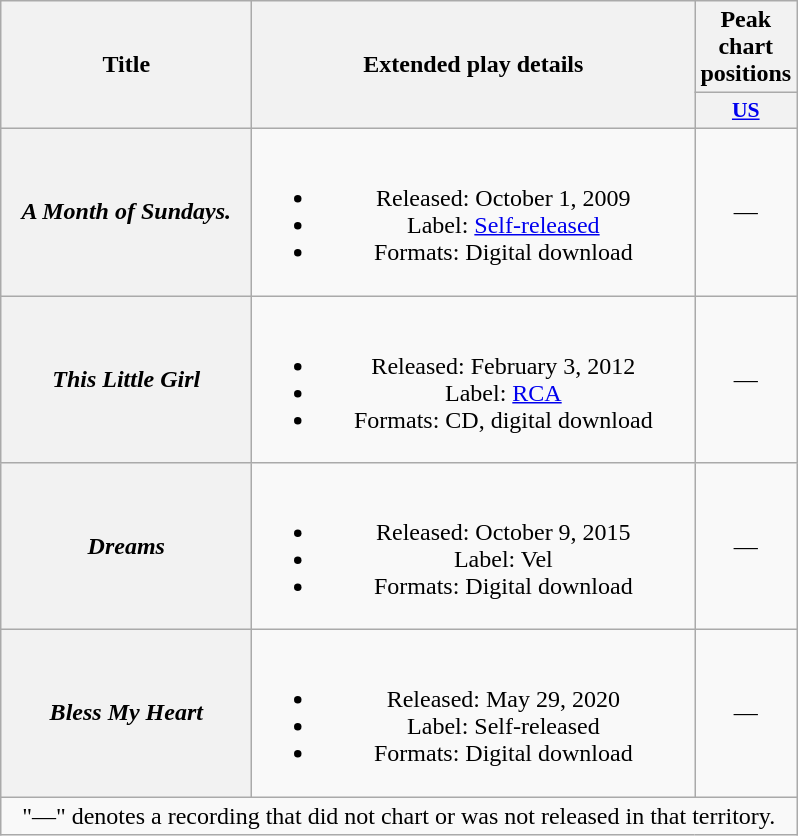<table class="wikitable plainrowheaders" style="text-align:center;">
<tr>
<th scope="col" rowspan="2" style="width:10em;">Title</th>
<th scope="col" rowspan="2" style="width:18em;">Extended play details</th>
<th scope="col">Peak chart positions</th>
</tr>
<tr>
<th scope="col" style="width:3em;font-size:90%;"><a href='#'>US</a><br></th>
</tr>
<tr>
<th scope="row"><em>A Month of Sundays.</em></th>
<td><br><ul><li>Released: October 1, 2009</li><li>Label: <a href='#'>Self-released</a></li><li>Formats: Digital download</li></ul></td>
<td>—</td>
</tr>
<tr>
<th scope="row"><em>This Little Girl</em></th>
<td><br><ul><li>Released: February 3, 2012</li><li>Label: <a href='#'>RCA</a></li><li>Formats: CD, digital download</li></ul></td>
<td>—</td>
</tr>
<tr>
<th scope="row"><em>Dreams</em></th>
<td><br><ul><li>Released: October 9, 2015</li><li>Label: Vel</li><li>Formats: Digital download</li></ul></td>
<td>—</td>
</tr>
<tr>
<th scope="row"><em>Bless My Heart</em></th>
<td><br><ul><li>Released: May 29, 2020</li><li>Label: Self-released</li><li>Formats: Digital download</li></ul></td>
<td>—</td>
</tr>
<tr>
<td colspan="3">"—" denotes a recording that did not chart or was not released in that territory.</td>
</tr>
</table>
